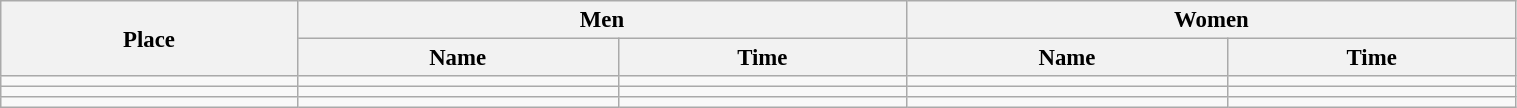<table class=wikitable style="font-size:95%" width="80%">
<tr>
<th rowspan="2">Place</th>
<th colspan="2">Men</th>
<th colspan="2">Women</th>
</tr>
<tr>
<th>Name</th>
<th>Time</th>
<th>Name</th>
<th>Time</th>
</tr>
<tr>
<td align="center"></td>
<td></td>
<td></td>
<td></td>
<td></td>
</tr>
<tr>
<td align="center"></td>
<td></td>
<td></td>
<td></td>
<td></td>
</tr>
<tr>
<td align="center"></td>
<td></td>
<td></td>
<td></td>
<td></td>
</tr>
</table>
